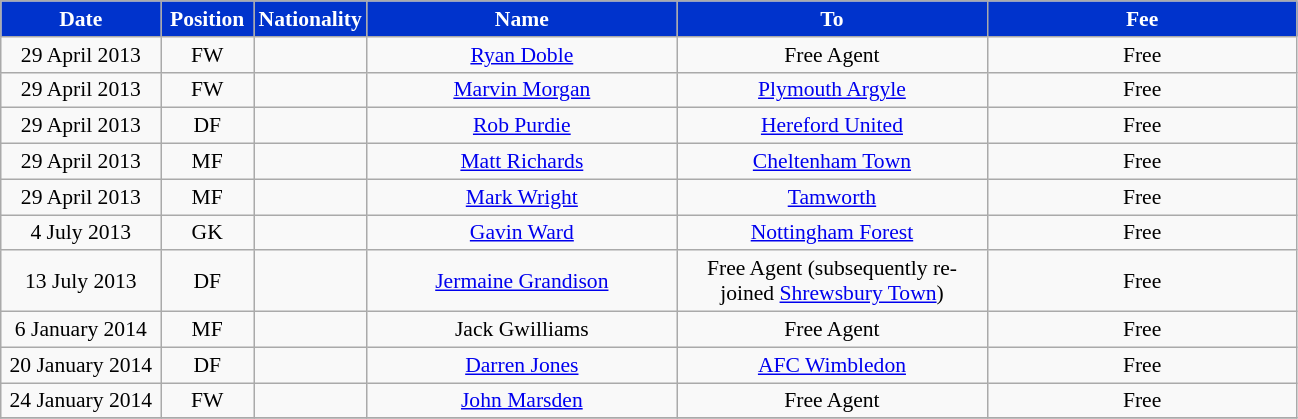<table class="wikitable"  style="text-align:center; font-size:90%; ">
<tr>
<th style="background:#03c; color:white; width:100px;">Date</th>
<th style="background:#03c; color:white; width:55px;">Position</th>
<th style="background:#03c; color:white; width:55px;">Nationality</th>
<th style="background:#03c; color:white; width:200px;">Name</th>
<th style="background:#03c; color:white; width:200px;">To</th>
<th style="background:#03c; color:white; width:200px;">Fee</th>
</tr>
<tr>
<td>29 April 2013</td>
<td>FW</td>
<td></td>
<td><a href='#'>Ryan Doble</a></td>
<td>Free Agent</td>
<td>Free</td>
</tr>
<tr>
<td>29 April 2013</td>
<td>FW</td>
<td></td>
<td><a href='#'>Marvin Morgan</a></td>
<td><a href='#'>Plymouth Argyle</a></td>
<td>Free</td>
</tr>
<tr>
<td>29 April 2013</td>
<td>DF</td>
<td></td>
<td><a href='#'>Rob Purdie</a></td>
<td><a href='#'>Hereford United</a></td>
<td>Free</td>
</tr>
<tr>
<td>29 April 2013</td>
<td>MF</td>
<td></td>
<td><a href='#'>Matt Richards</a></td>
<td><a href='#'>Cheltenham Town</a></td>
<td>Free</td>
</tr>
<tr>
<td>29 April 2013</td>
<td>MF</td>
<td></td>
<td><a href='#'>Mark Wright</a></td>
<td><a href='#'>Tamworth</a></td>
<td>Free</td>
</tr>
<tr>
<td>4 July 2013</td>
<td>GK</td>
<td></td>
<td><a href='#'>Gavin Ward</a></td>
<td><a href='#'>Nottingham Forest</a></td>
<td>Free</td>
</tr>
<tr>
<td>13 July 2013</td>
<td>DF</td>
<td></td>
<td><a href='#'>Jermaine Grandison</a></td>
<td>Free Agent (subsequently re-joined <a href='#'>Shrewsbury Town</a>)</td>
<td>Free</td>
</tr>
<tr>
<td>6 January 2014</td>
<td>MF</td>
<td></td>
<td>Jack Gwilliams</td>
<td>Free Agent</td>
<td>Free</td>
</tr>
<tr>
<td>20 January 2014</td>
<td>DF</td>
<td></td>
<td><a href='#'>Darren Jones</a></td>
<td><a href='#'>AFC Wimbledon</a></td>
<td>Free</td>
</tr>
<tr>
<td>24 January 2014</td>
<td>FW</td>
<td></td>
<td><a href='#'>John Marsden</a></td>
<td>Free Agent</td>
<td>Free</td>
</tr>
<tr>
</tr>
</table>
